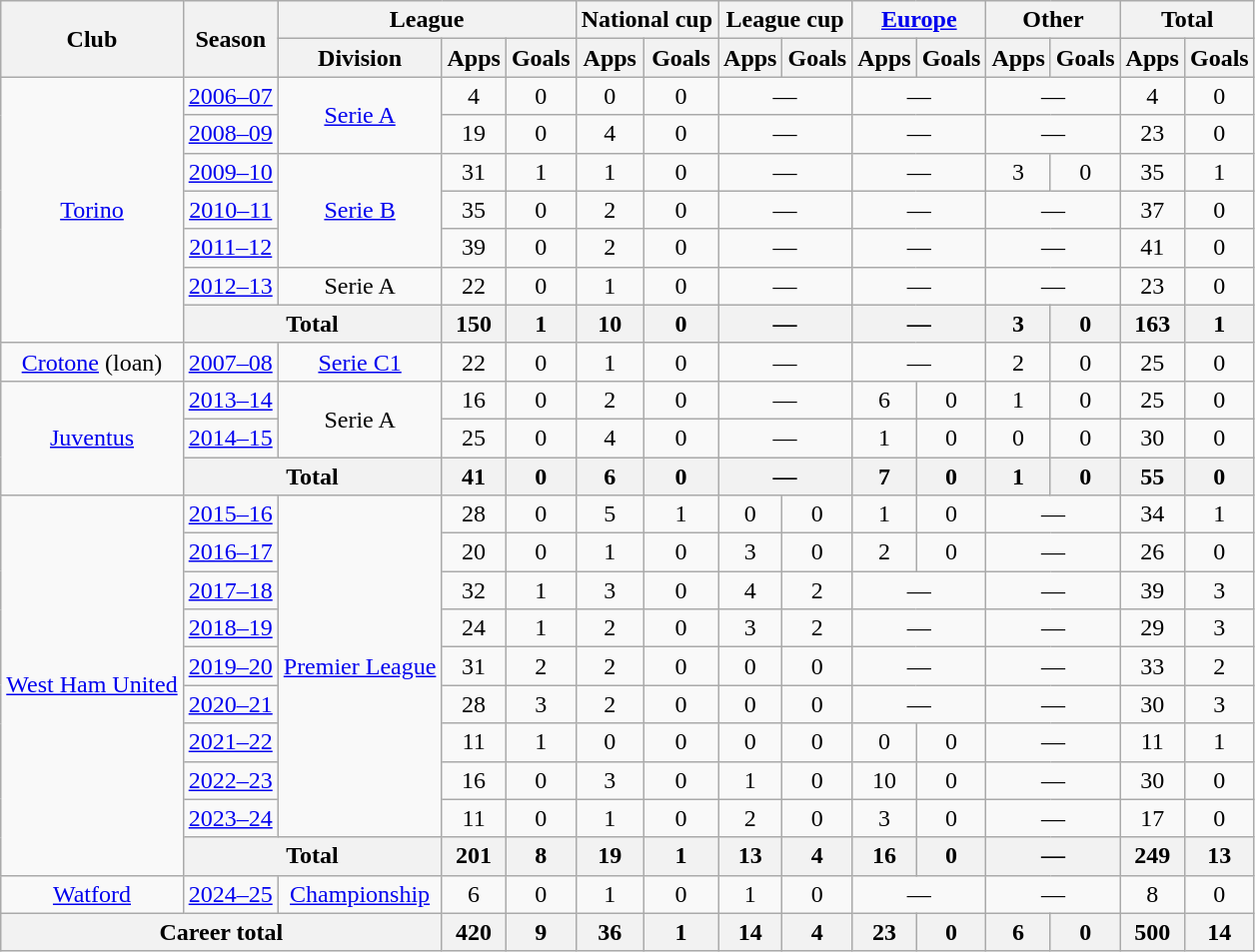<table class="wikitable" style="text-align:center">
<tr>
<th rowspan="2">Club</th>
<th rowspan="2">Season</th>
<th colspan="3">League</th>
<th colspan="2">National cup</th>
<th colspan="2">League cup</th>
<th colspan="2"><a href='#'>Europe</a></th>
<th colspan="2">Other</th>
<th colspan="2">Total</th>
</tr>
<tr>
<th>Division</th>
<th>Apps</th>
<th>Goals</th>
<th>Apps</th>
<th>Goals</th>
<th>Apps</th>
<th>Goals</th>
<th>Apps</th>
<th>Goals</th>
<th>Apps</th>
<th>Goals</th>
<th>Apps</th>
<th>Goals</th>
</tr>
<tr>
<td rowspan="7"><a href='#'>Torino</a></td>
<td><a href='#'>2006–07</a></td>
<td rowspan="2"><a href='#'>Serie A</a></td>
<td>4</td>
<td>0</td>
<td>0</td>
<td>0</td>
<td colspan="2">—</td>
<td colspan="2">—</td>
<td colspan="2">—</td>
<td>4</td>
<td>0</td>
</tr>
<tr>
<td><a href='#'>2008–09</a></td>
<td>19</td>
<td>0</td>
<td>4</td>
<td>0</td>
<td colspan="2">—</td>
<td colspan="2">—</td>
<td colspan="2">—</td>
<td>23</td>
<td>0</td>
</tr>
<tr>
<td><a href='#'>2009–10</a></td>
<td rowspan="3"><a href='#'>Serie B</a></td>
<td>31</td>
<td>1</td>
<td>1</td>
<td>0</td>
<td colspan="2">—</td>
<td colspan="2">—</td>
<td>3</td>
<td>0</td>
<td>35</td>
<td>1</td>
</tr>
<tr>
<td><a href='#'>2010–11</a></td>
<td>35</td>
<td>0</td>
<td>2</td>
<td>0</td>
<td colspan="2">—</td>
<td colspan="2">—</td>
<td colspan="2">—</td>
<td>37</td>
<td>0</td>
</tr>
<tr>
<td><a href='#'>2011–12</a></td>
<td>39</td>
<td>0</td>
<td>2</td>
<td>0</td>
<td colspan="2">—</td>
<td colspan="2">—</td>
<td colspan="2">—</td>
<td>41</td>
<td>0</td>
</tr>
<tr>
<td><a href='#'>2012–13</a></td>
<td>Serie A</td>
<td>22</td>
<td>0</td>
<td>1</td>
<td>0</td>
<td colspan="2">—</td>
<td colspan="2">—</td>
<td colspan="2">—</td>
<td>23</td>
<td>0</td>
</tr>
<tr>
<th colspan="2">Total</th>
<th>150</th>
<th>1</th>
<th>10</th>
<th>0</th>
<th colspan="2">—</th>
<th colspan="2">—</th>
<th>3</th>
<th>0</th>
<th>163</th>
<th>1</th>
</tr>
<tr>
<td><a href='#'>Crotone</a> (loan)</td>
<td><a href='#'>2007–08</a></td>
<td><a href='#'>Serie C1</a></td>
<td>22</td>
<td>0</td>
<td>1</td>
<td>0</td>
<td colspan="2">—</td>
<td colspan="2">—</td>
<td>2</td>
<td>0</td>
<td>25</td>
<td>0</td>
</tr>
<tr>
<td rowspan="3"><a href='#'>Juventus</a></td>
<td><a href='#'>2013–14</a></td>
<td rowspan="2">Serie A</td>
<td>16</td>
<td>0</td>
<td>2</td>
<td>0</td>
<td colspan="2">—</td>
<td>6</td>
<td>0</td>
<td>1</td>
<td>0</td>
<td>25</td>
<td>0</td>
</tr>
<tr>
<td><a href='#'>2014–15</a></td>
<td>25</td>
<td>0</td>
<td>4</td>
<td>0</td>
<td colspan="2">—</td>
<td>1</td>
<td>0</td>
<td>0</td>
<td>0</td>
<td>30</td>
<td>0</td>
</tr>
<tr>
<th colspan="2">Total</th>
<th>41</th>
<th>0</th>
<th>6</th>
<th>0</th>
<th colspan="2">—</th>
<th>7</th>
<th>0</th>
<th>1</th>
<th>0</th>
<th>55</th>
<th>0</th>
</tr>
<tr>
<td rowspan="10"><a href='#'>West Ham United</a></td>
<td><a href='#'>2015–16</a></td>
<td rowspan="9"><a href='#'>Premier League</a></td>
<td>28</td>
<td>0</td>
<td>5</td>
<td>1</td>
<td>0</td>
<td>0</td>
<td>1</td>
<td>0</td>
<td colspan="2">—</td>
<td>34</td>
<td>1</td>
</tr>
<tr>
<td><a href='#'>2016–17</a></td>
<td>20</td>
<td>0</td>
<td>1</td>
<td>0</td>
<td>3</td>
<td>0</td>
<td>2</td>
<td>0</td>
<td colspan="2">—</td>
<td>26</td>
<td>0</td>
</tr>
<tr>
<td><a href='#'>2017–18</a></td>
<td>32</td>
<td>1</td>
<td>3</td>
<td>0</td>
<td>4</td>
<td>2</td>
<td colspan="2">—</td>
<td colspan="2">—</td>
<td>39</td>
<td>3</td>
</tr>
<tr>
<td><a href='#'>2018–19</a></td>
<td>24</td>
<td>1</td>
<td>2</td>
<td>0</td>
<td>3</td>
<td>2</td>
<td colspan="2">—</td>
<td colspan="2">—</td>
<td>29</td>
<td>3</td>
</tr>
<tr>
<td><a href='#'>2019–20</a></td>
<td>31</td>
<td>2</td>
<td>2</td>
<td>0</td>
<td>0</td>
<td>0</td>
<td colspan="2">—</td>
<td colspan="2">—</td>
<td>33</td>
<td>2</td>
</tr>
<tr>
<td><a href='#'>2020–21</a></td>
<td>28</td>
<td>3</td>
<td>2</td>
<td>0</td>
<td>0</td>
<td>0</td>
<td colspan="2">—</td>
<td colspan="2">—</td>
<td>30</td>
<td>3</td>
</tr>
<tr>
<td><a href='#'>2021–22</a></td>
<td>11</td>
<td>1</td>
<td>0</td>
<td>0</td>
<td>0</td>
<td>0</td>
<td>0</td>
<td>0</td>
<td colspan="2">—</td>
<td>11</td>
<td>1</td>
</tr>
<tr>
<td><a href='#'>2022–23</a></td>
<td>16</td>
<td>0</td>
<td>3</td>
<td>0</td>
<td>1</td>
<td>0</td>
<td>10</td>
<td>0</td>
<td colspan="2">—</td>
<td>30</td>
<td>0</td>
</tr>
<tr>
<td><a href='#'>2023–24</a></td>
<td>11</td>
<td>0</td>
<td>1</td>
<td>0</td>
<td>2</td>
<td>0</td>
<td>3</td>
<td>0</td>
<td colspan="2">—</td>
<td>17</td>
<td>0</td>
</tr>
<tr>
<th colspan="2">Total</th>
<th>201</th>
<th>8</th>
<th>19</th>
<th>1</th>
<th>13</th>
<th>4</th>
<th>16</th>
<th>0</th>
<th colspan="2">—</th>
<th>249</th>
<th>13</th>
</tr>
<tr>
<td><a href='#'>Watford</a></td>
<td><a href='#'>2024–25</a></td>
<td><a href='#'>Championship</a></td>
<td>6</td>
<td>0</td>
<td>1</td>
<td>0</td>
<td>1</td>
<td>0</td>
<td colspan="2">—</td>
<td colspan="2">—</td>
<td>8</td>
<td>0</td>
</tr>
<tr>
<th colspan="3">Career total</th>
<th>420</th>
<th>9</th>
<th>36</th>
<th>1</th>
<th>14</th>
<th>4</th>
<th>23</th>
<th>0</th>
<th>6</th>
<th>0</th>
<th>500</th>
<th>14</th>
</tr>
</table>
